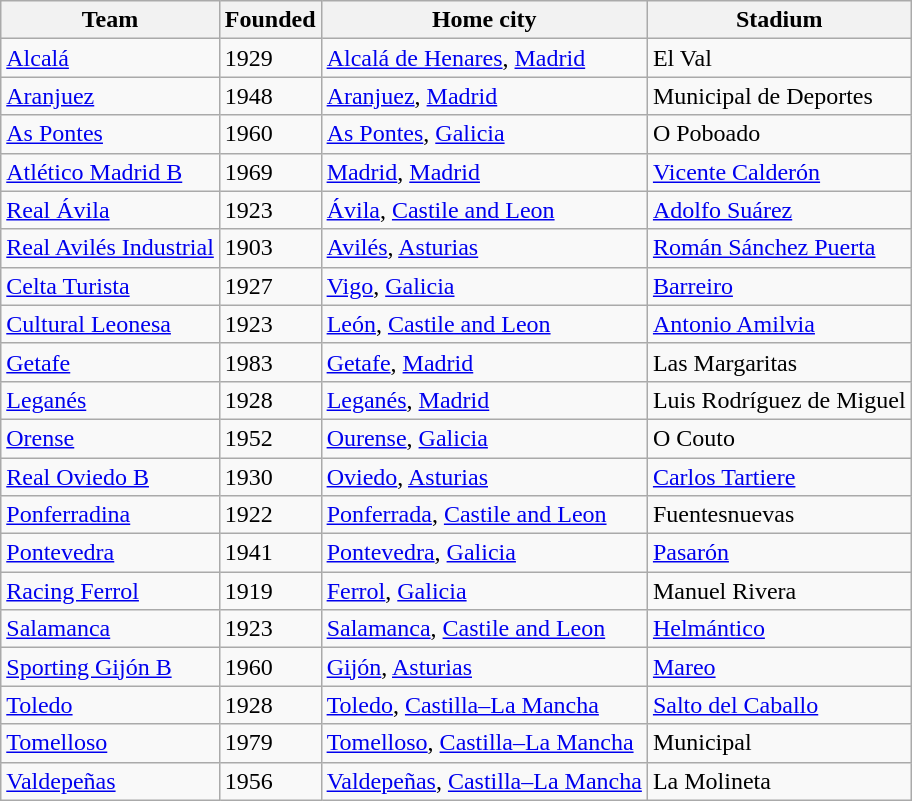<table class="wikitable sortable">
<tr>
<th>Team</th>
<th>Founded</th>
<th>Home city</th>
<th>Stadium</th>
</tr>
<tr>
<td><a href='#'>Alcalá</a></td>
<td>1929</td>
<td><a href='#'>Alcalá de Henares</a>, <a href='#'>Madrid</a></td>
<td>El Val</td>
</tr>
<tr>
<td><a href='#'>Aranjuez</a></td>
<td>1948</td>
<td><a href='#'>Aranjuez</a>, <a href='#'>Madrid</a></td>
<td>Municipal de Deportes</td>
</tr>
<tr>
<td><a href='#'>As Pontes</a></td>
<td>1960</td>
<td><a href='#'>As Pontes</a>, <a href='#'>Galicia</a></td>
<td>O Poboado</td>
</tr>
<tr>
<td><a href='#'>Atlético Madrid B</a></td>
<td>1969</td>
<td><a href='#'>Madrid</a>, <a href='#'>Madrid</a></td>
<td><a href='#'>Vicente Calderón</a></td>
</tr>
<tr>
<td><a href='#'>Real Ávila</a></td>
<td>1923</td>
<td><a href='#'>Ávila</a>, <a href='#'>Castile and Leon</a></td>
<td><a href='#'>Adolfo Suárez</a></td>
</tr>
<tr>
<td><a href='#'>Real Avilés Industrial</a></td>
<td>1903</td>
<td><a href='#'>Avilés</a>, <a href='#'>Asturias</a></td>
<td><a href='#'>Román Sánchez Puerta</a></td>
</tr>
<tr>
<td><a href='#'>Celta Turista</a></td>
<td>1927</td>
<td><a href='#'>Vigo</a>, <a href='#'>Galicia</a></td>
<td><a href='#'>Barreiro</a></td>
</tr>
<tr>
<td><a href='#'>Cultural Leonesa</a></td>
<td>1923</td>
<td><a href='#'>León</a>, <a href='#'>Castile and Leon</a></td>
<td><a href='#'>Antonio Amilvia</a></td>
</tr>
<tr>
<td><a href='#'>Getafe</a></td>
<td>1983</td>
<td><a href='#'>Getafe</a>, <a href='#'>Madrid</a></td>
<td>Las Margaritas</td>
</tr>
<tr>
<td><a href='#'>Leganés</a></td>
<td>1928</td>
<td><a href='#'>Leganés</a>, <a href='#'>Madrid</a></td>
<td>Luis Rodríguez de Miguel</td>
</tr>
<tr>
<td><a href='#'>Orense</a></td>
<td>1952</td>
<td><a href='#'>Ourense</a>, <a href='#'>Galicia</a></td>
<td>O Couto</td>
</tr>
<tr>
<td><a href='#'>Real Oviedo B</a></td>
<td>1930</td>
<td><a href='#'>Oviedo</a>, <a href='#'>Asturias</a></td>
<td><a href='#'>Carlos Tartiere</a></td>
</tr>
<tr>
<td><a href='#'>Ponferradina</a></td>
<td>1922</td>
<td><a href='#'>Ponferrada</a>, <a href='#'>Castile and Leon</a></td>
<td>Fuentesnuevas</td>
</tr>
<tr>
<td><a href='#'>Pontevedra</a></td>
<td>1941</td>
<td><a href='#'>Pontevedra</a>, <a href='#'>Galicia</a></td>
<td><a href='#'>Pasarón</a></td>
</tr>
<tr>
<td><a href='#'>Racing Ferrol</a></td>
<td>1919</td>
<td><a href='#'>Ferrol</a>, <a href='#'>Galicia</a></td>
<td>Manuel Rivera</td>
</tr>
<tr>
<td><a href='#'>Salamanca</a></td>
<td>1923</td>
<td><a href='#'>Salamanca</a>, <a href='#'>Castile and Leon</a></td>
<td><a href='#'>Helmántico</a></td>
</tr>
<tr>
<td><a href='#'>Sporting Gijón B</a></td>
<td>1960</td>
<td><a href='#'>Gijón</a>, <a href='#'>Asturias</a></td>
<td><a href='#'>Mareo</a></td>
</tr>
<tr>
<td><a href='#'>Toledo</a></td>
<td>1928</td>
<td><a href='#'>Toledo</a>, <a href='#'>Castilla–La Mancha</a></td>
<td><a href='#'>Salto del Caballo</a></td>
</tr>
<tr>
<td><a href='#'>Tomelloso</a></td>
<td>1979</td>
<td><a href='#'>Tomelloso</a>, <a href='#'>Castilla–La Mancha</a></td>
<td>Municipal</td>
</tr>
<tr>
<td><a href='#'>Valdepeñas</a></td>
<td>1956</td>
<td><a href='#'>Valdepeñas</a>, <a href='#'>Castilla–La Mancha</a></td>
<td>La Molineta</td>
</tr>
</table>
